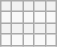<table class=wikitable>
<tr>
<th width=20%></th>
<th width=20%></th>
<th width=20%></th>
<th width=20%></th>
<th width=20%></th>
</tr>
<tr style="vertical-align:top">
<td></td>
<td></td>
<td></td>
<td></td>
<td></td>
</tr>
<tr>
<th width=20%></th>
<th width=20%></th>
<th width=20%></th>
<th width=20%></th>
<th width=20%></th>
</tr>
<tr style="vertical-align:top">
<td></td>
<td></td>
<td></td>
<td></td>
<td></td>
</tr>
</table>
